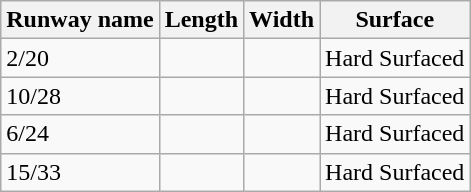<table class="wikitable">
<tr>
<th>Runway name</th>
<th>Length</th>
<th>Width</th>
<th>Surface</th>
</tr>
<tr>
<td>2/20</td>
<td></td>
<td></td>
<td>Hard Surfaced</td>
</tr>
<tr>
<td>10/28</td>
<td></td>
<td></td>
<td>Hard Surfaced</td>
</tr>
<tr>
<td>6/24</td>
<td></td>
<td></td>
<td>Hard Surfaced</td>
</tr>
<tr>
<td>15/33</td>
<td></td>
<td></td>
<td>Hard Surfaced</td>
</tr>
</table>
